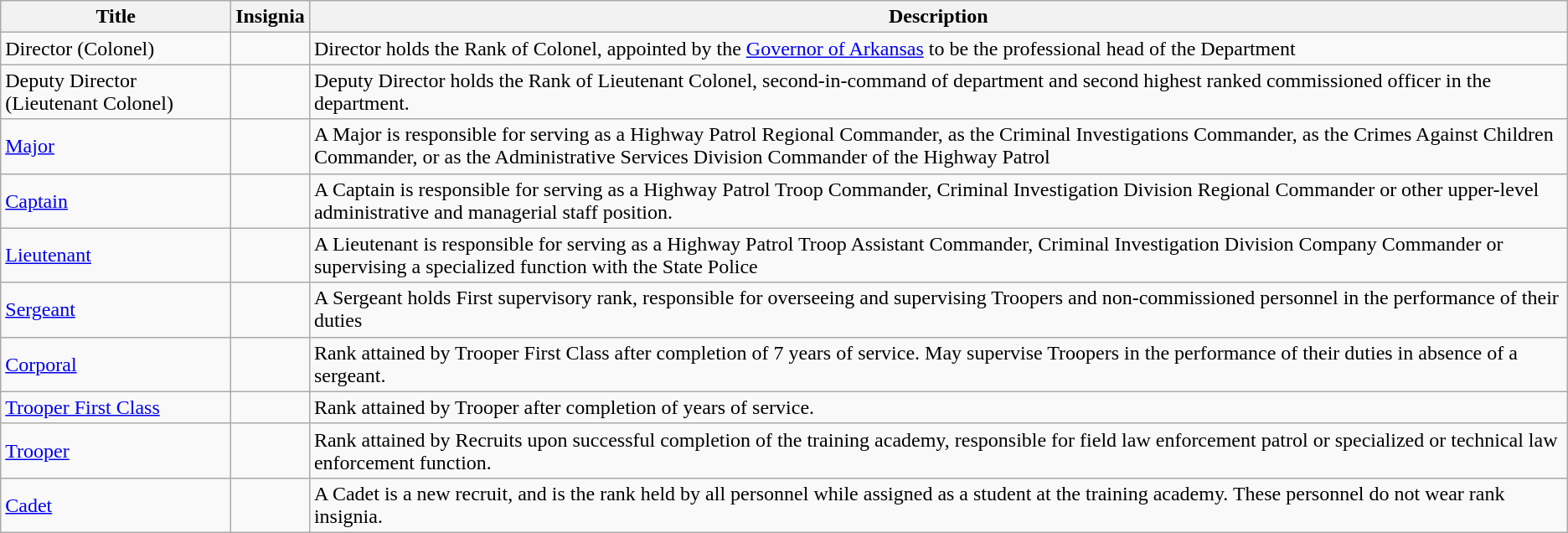<table border="1" cellspacing="0" cellpadding="5" style="border-collapse:collapse;" class="wikitable">
<tr>
<th>Title</th>
<th>Insignia</th>
<th>Description</th>
</tr>
<tr>
<td>Director (Colonel)</td>
<td></td>
<td>Director holds the Rank of Colonel, appointed by the <a href='#'>Governor of Arkansas</a> to be the professional head of the Department</td>
</tr>
<tr>
<td>Deputy Director (Lieutenant Colonel)</td>
<td></td>
<td>Deputy Director holds the Rank of Lieutenant Colonel, second-in-command of department and second highest ranked commissioned officer in the department.</td>
</tr>
<tr>
<td><a href='#'>Major</a></td>
<td></td>
<td>A Major is responsible for serving as a Highway Patrol Regional Commander, as the Criminal Investigations Commander, as the Crimes Against Children Commander, or as the Administrative Services Division Commander of the Highway Patrol</td>
</tr>
<tr>
<td><a href='#'>Captain</a></td>
<td></td>
<td>A Captain is responsible for serving as a Highway Patrol Troop Commander, Criminal Investigation Division Regional Commander or other upper-level administrative and managerial staff position.</td>
</tr>
<tr>
<td><a href='#'>Lieutenant</a></td>
<td></td>
<td>A Lieutenant is responsible for serving as a Highway Patrol Troop Assistant Commander, Criminal Investigation Division Company Commander or supervising a specialized function with the State Police</td>
</tr>
<tr>
<td><a href='#'>Sergeant</a></td>
<td></td>
<td>A Sergeant holds First supervisory rank, responsible for overseeing and supervising Troopers and non-commissioned personnel in the performance of their duties</td>
</tr>
<tr>
<td><a href='#'>Corporal</a></td>
<td></td>
<td>Rank attained by Trooper First Class after completion of 7 years of service.  May supervise Troopers in the performance of their duties in absence of a sergeant.</td>
</tr>
<tr>
<td><a href='#'>Trooper First Class</a></td>
<td></td>
<td>Rank attained by Trooper after completion of  years of service.</td>
</tr>
<tr>
<td><a href='#'>Trooper</a></td>
<td></td>
<td>Rank attained by Recruits upon successful completion of the training academy, responsible for field law enforcement patrol or specialized or technical law enforcement function.</td>
</tr>
<tr>
<td><a href='#'>Cadet</a></td>
<td></td>
<td>A Cadet is a new recruit, and is the rank held by all personnel while assigned as a student at the training academy. These personnel do not wear rank insignia.</td>
</tr>
</table>
